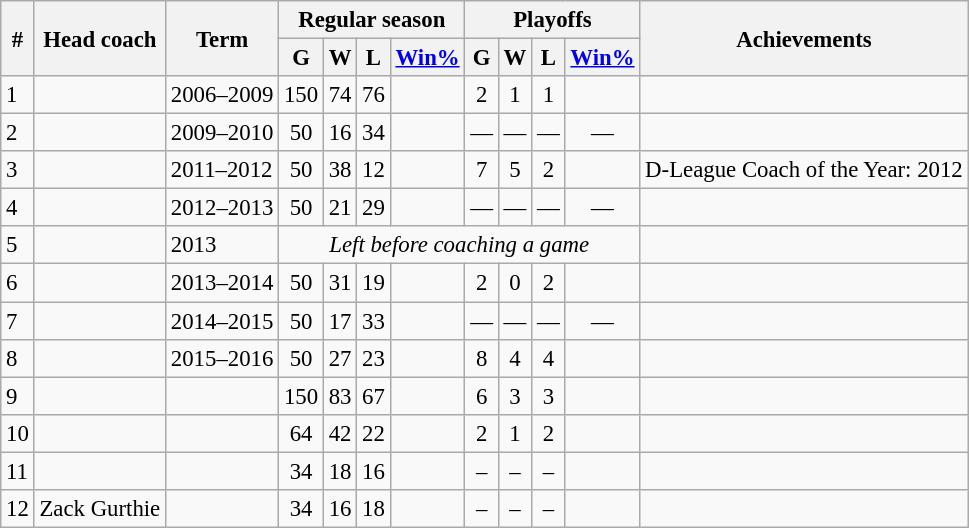<table class="wikitable sortable" style="font-size:95%; text-align:center">
<tr>
<th scope="col" rowspan="2">#</th>
<th scope="col" rowspan="2">Head coach</th>
<th scope="col" rowspan="2">Term</th>
<th scope="col" colspan="4">Regular season</th>
<th scope="col" colspan="4">Playoffs</th>
<th scope="col" rowspan="2">Achievements</th>
</tr>
<tr>
<th>G</th>
<th>W</th>
<th>L</th>
<th><a href='#'>Win%</a></th>
<th>G</th>
<th>W</th>
<th>L</th>
<th><a href='#'>Win%</a></th>
</tr>
<tr>
<td align=left>1</td>
<td align=left></td>
<td align=left>2006–2009</td>
<td>150</td>
<td>74</td>
<td>76</td>
<td></td>
<td>2</td>
<td>1</td>
<td>1</td>
<td></td>
<td align=left></td>
</tr>
<tr>
<td align=left>2</td>
<td align=left></td>
<td align=left>2009–2010</td>
<td>50</td>
<td>16</td>
<td>34</td>
<td></td>
<td>—</td>
<td>—</td>
<td>—</td>
<td>—</td>
<td align=left></td>
</tr>
<tr>
<td align=left>3</td>
<td align=left></td>
<td align=left>2011–2012</td>
<td>50</td>
<td>38</td>
<td>12</td>
<td></td>
<td>7</td>
<td>5</td>
<td>2</td>
<td></td>
<td align=left>D-League Coach of the Year: 2012</td>
</tr>
<tr>
<td align=left>4</td>
<td align=left></td>
<td align=left>2012–2013</td>
<td>50</td>
<td>21</td>
<td>29</td>
<td></td>
<td>—</td>
<td>—</td>
<td>—</td>
<td>—</td>
<td align=left></td>
</tr>
<tr>
<td align=left>5</td>
<td align=left></td>
<td align=left>2013</td>
<td colspan=8><em>Left before coaching a game</em></td>
<td align=left></td>
</tr>
<tr>
<td align=left>6</td>
<td align=left></td>
<td align=left>2013–2014</td>
<td>50</td>
<td>31</td>
<td>19</td>
<td></td>
<td>2</td>
<td>0</td>
<td>2</td>
<td></td>
<td align=left></td>
</tr>
<tr>
<td align=left>7</td>
<td align=left></td>
<td align=left>2014–2015</td>
<td>50</td>
<td>17</td>
<td>33</td>
<td></td>
<td>—</td>
<td>—</td>
<td>—</td>
<td>—</td>
<td align=left></td>
</tr>
<tr>
<td align=left>8</td>
<td align=left></td>
<td align=left>2015–2016</td>
<td>50</td>
<td>27</td>
<td>23</td>
<td></td>
<td>8</td>
<td>4</td>
<td>4</td>
<td></td>
<td align=left></td>
</tr>
<tr>
<td align=left>9</td>
<td align=left></td>
<td align=left></td>
<td>150</td>
<td>83</td>
<td>67</td>
<td></td>
<td>6</td>
<td>3</td>
<td>3</td>
<td></td>
<td align=left></td>
</tr>
<tr>
<td align=left>10</td>
<td align=left></td>
<td align=left></td>
<td>64</td>
<td>42</td>
<td>22</td>
<td></td>
<td>2</td>
<td>1</td>
<td>2</td>
<td></td>
<td align=left></td>
</tr>
<tr>
<td align=left>11</td>
<td align=left></td>
<td align=left></td>
<td>34</td>
<td>18</td>
<td>16</td>
<td></td>
<td>–</td>
<td>–</td>
<td>–</td>
<td></td>
<td align=left></td>
</tr>
<tr>
<td align=left>12</td>
<td align=left>Zack Gurthie</td>
<td align="left"></td>
<td>34</td>
<td>16</td>
<td>18</td>
<td></td>
<td>–</td>
<td>–</td>
<td>–</td>
<td></td>
<td align=left></td>
</tr>
</table>
